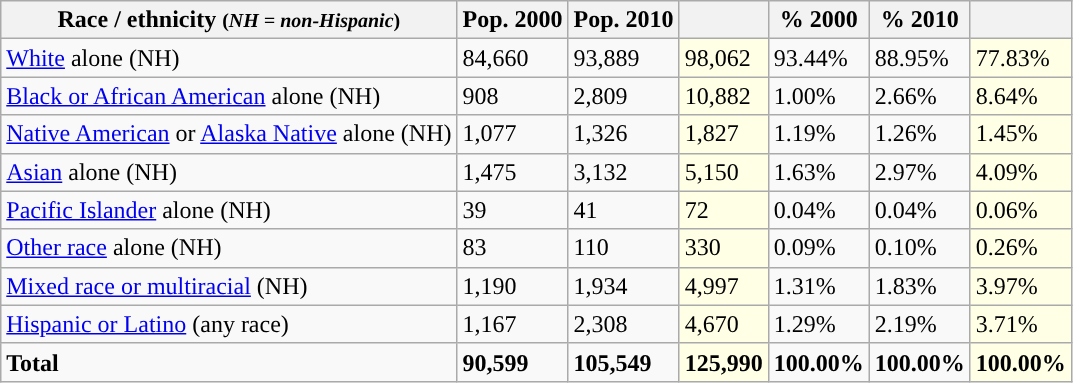<table class="wikitable">
<tr>
<th>Race / ethnicity <small>(<em>NH = non-Hispanic</em>)</small></th>
<th>Pop. 2000</th>
<th>Pop. 2010</th>
<th></th>
<th>% 2000</th>
<th>% 2010</th>
<th></th>
</tr>
<tr>
<td><a href='#'>White</a> alone (NH)</td>
<td>84,660</td>
<td>93,889</td>
<td style='background: #ffffe6;'>98,062</td>
<td>93.44%</td>
<td>88.95%</td>
<td style='background: #ffffe6;'>77.83%</td>
</tr>
<tr>
<td><a href='#'>Black or African American</a> alone (NH)</td>
<td>908</td>
<td>2,809</td>
<td style='background: #ffffe6;'>10,882</td>
<td>1.00%</td>
<td>2.66%</td>
<td style='background: #ffffe6;'>8.64%</td>
</tr>
<tr>
<td><a href='#'>Native American</a> or <a href='#'>Alaska Native</a> alone (NH)</td>
<td>1,077</td>
<td>1,326</td>
<td style='background: #ffffe6;'>1,827</td>
<td>1.19%</td>
<td>1.26%</td>
<td style='background: #ffffe6;'>1.45%</td>
</tr>
<tr>
<td><a href='#'>Asian</a> alone (NH)</td>
<td>1,475</td>
<td>3,132</td>
<td style='background: #ffffe6;'>5,150</td>
<td>1.63%</td>
<td>2.97%</td>
<td style='background: #ffffe6;'>4.09%</td>
</tr>
<tr>
<td><a href='#'>Pacific Islander</a> alone (NH)</td>
<td>39</td>
<td>41</td>
<td style='background: #ffffe6;'>72</td>
<td>0.04%</td>
<td>0.04%</td>
<td style='background: #ffffe6;'>0.06%</td>
</tr>
<tr>
<td><a href='#'>Other race</a> alone (NH)</td>
<td>83</td>
<td>110</td>
<td style='background: #ffffe6;'>330</td>
<td>0.09%</td>
<td>0.10%</td>
<td style='background: #ffffe6;'>0.26%</td>
</tr>
<tr>
<td><a href='#'>Mixed race or multiracial</a> (NH)</td>
<td>1,190</td>
<td>1,934</td>
<td style='background: #ffffe6;'>4,997</td>
<td>1.31%</td>
<td>1.83%</td>
<td style='background: #ffffe6;'>3.97%</td>
</tr>
<tr>
<td><a href='#'>Hispanic or Latino</a> (any race)</td>
<td>1,167</td>
<td>2,308</td>
<td style='background: #ffffe6;'>4,670</td>
<td>1.29%</td>
<td>2.19%</td>
<td style='background: #ffffe6;'>3.71%</td>
</tr>
<tr>
<td><strong>Total</strong></td>
<td><strong>90,599</strong></td>
<td><strong>105,549</strong></td>
<td style='background: #ffffe6;'><strong>125,990</strong></td>
<td><strong>100.00%</strong></td>
<td><strong>100.00%</strong></td>
<td style='background: #ffffe6;'><strong>100.00%</strong></td>
</tr>
</table>
